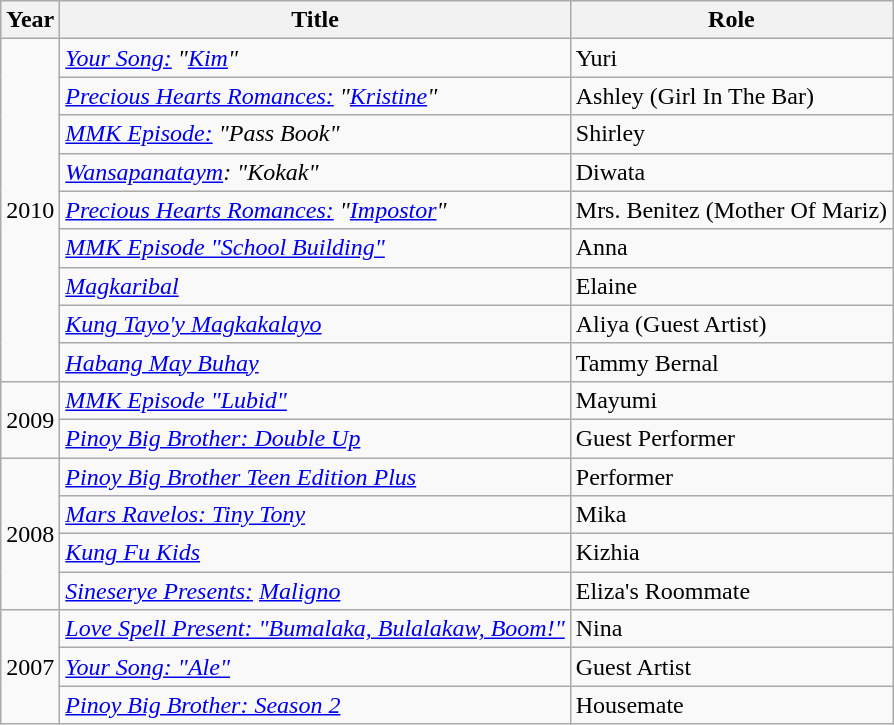<table class="wikitable">
<tr>
<th>Year</th>
<th>Title</th>
<th>Role</th>
</tr>
<tr>
<td rowspan="9">2010</td>
<td><em><a href='#'>Your Song:</a> "<a href='#'>Kim</a>"</em></td>
<td>Yuri</td>
</tr>
<tr>
<td><em><a href='#'>Precious Hearts Romances:</a> "<a href='#'>Kristine</a>"</em></td>
<td>Ashley (Girl In The Bar)</td>
</tr>
<tr>
<td><em><a href='#'>MMK Episode:</a> "Pass Book"</em></td>
<td>Shirley</td>
</tr>
<tr>
<td><em><a href='#'>Wansapanataym</a>: "Kokak"</em></td>
<td>Diwata</td>
</tr>
<tr>
<td><em><a href='#'>Precious Hearts Romances:</a> "<a href='#'>Impostor</a>"</em></td>
<td>Mrs. Benitez (Mother Of Mariz)</td>
</tr>
<tr>
<td><em><a href='#'>MMK Episode "School Building"</a></em></td>
<td>Anna</td>
</tr>
<tr>
<td><em><a href='#'>Magkaribal</a></em></td>
<td>Elaine</td>
</tr>
<tr>
<td><em><a href='#'>Kung Tayo'y Magkakalayo</a></em></td>
<td>Aliya (Guest Artist)</td>
</tr>
<tr>
<td><em><a href='#'>Habang May Buhay</a></em></td>
<td>Tammy Bernal</td>
</tr>
<tr>
<td rowspan="2">2009</td>
<td><em> <a href='#'>MMK Episode "Lubid"</a></em></td>
<td>Mayumi</td>
</tr>
<tr>
<td><em> <a href='#'>Pinoy Big Brother: Double Up</a></em></td>
<td>Guest Performer</td>
</tr>
<tr>
<td rowspan="4">2008</td>
<td><em><a href='#'>Pinoy Big Brother Teen Edition Plus</a></em></td>
<td>Performer</td>
</tr>
<tr>
<td><em> <a href='#'>Mars Ravelos: Tiny Tony</a></em></td>
<td>Mika</td>
</tr>
<tr>
<td><em> <a href='#'>Kung Fu Kids</a></em></td>
<td>Kizhia</td>
</tr>
<tr>
<td><em> <a href='#'>Sineserye Presents:</a> <a href='#'>Maligno</a></em></td>
<td>Eliza's Roommate</td>
</tr>
<tr>
<td rowspan="3">2007</td>
<td><em> <a href='#'>Love Spell Present: "Bumalaka, Bulalakaw, Boom!"</a></em></td>
<td>Nina</td>
</tr>
<tr>
<td><em> <a href='#'>Your Song: "Ale"</a></em></td>
<td>Guest Artist</td>
</tr>
<tr>
<td><em> <a href='#'>Pinoy Big Brother: Season 2</a></em></td>
<td>Housemate</td>
</tr>
</table>
